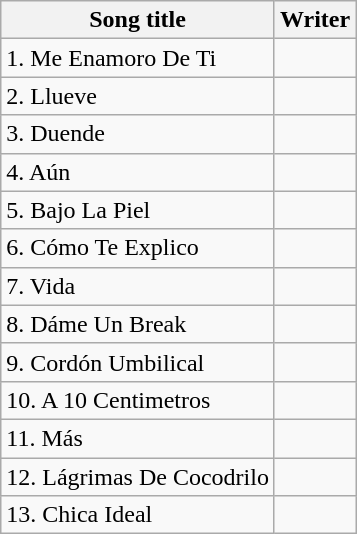<table class="wikitable">
<tr>
<th>Song title</th>
<th>Writer</th>
</tr>
<tr>
<td>1. Me Enamoro De Ti</td>
<td></td>
</tr>
<tr>
<td>2. Llueve</td>
<td></td>
</tr>
<tr>
<td>3. Duende</td>
<td></td>
</tr>
<tr>
<td>4. Aún</td>
<td></td>
</tr>
<tr>
<td>5. Bajo La Piel</td>
<td></td>
</tr>
<tr>
<td>6. Cómo Te Explico</td>
<td></td>
</tr>
<tr>
<td>7. Vida</td>
<td></td>
</tr>
<tr>
<td>8. Dáme Un Break</td>
<td></td>
</tr>
<tr>
<td>9. Cordón Umbilical</td>
<td></td>
</tr>
<tr>
<td>10. A 10 Centimetros</td>
<td></td>
</tr>
<tr>
<td>11. Más</td>
<td></td>
</tr>
<tr>
<td>12. Lágrimas De Cocodrilo</td>
<td></td>
</tr>
<tr>
<td>13. Chica Ideal</td>
<td></td>
</tr>
</table>
